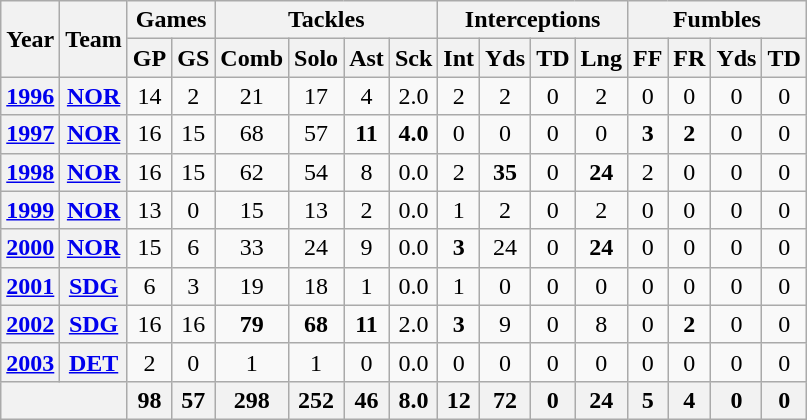<table class="wikitable" style="text-align:center">
<tr>
<th rowspan="2">Year</th>
<th rowspan="2">Team</th>
<th colspan="2">Games</th>
<th colspan="4">Tackles</th>
<th colspan="4">Interceptions</th>
<th colspan="4">Fumbles</th>
</tr>
<tr>
<th>GP</th>
<th>GS</th>
<th>Comb</th>
<th>Solo</th>
<th>Ast</th>
<th>Sck</th>
<th>Int</th>
<th>Yds</th>
<th>TD</th>
<th>Lng</th>
<th>FF</th>
<th>FR</th>
<th>Yds</th>
<th>TD</th>
</tr>
<tr>
<th><a href='#'>1996</a></th>
<th><a href='#'>NOR</a></th>
<td>14</td>
<td>2</td>
<td>21</td>
<td>17</td>
<td>4</td>
<td>2.0</td>
<td>2</td>
<td>2</td>
<td>0</td>
<td>2</td>
<td>0</td>
<td>0</td>
<td>0</td>
<td>0</td>
</tr>
<tr>
<th><a href='#'>1997</a></th>
<th><a href='#'>NOR</a></th>
<td>16</td>
<td>15</td>
<td>68</td>
<td>57</td>
<td><strong>11</strong></td>
<td><strong>4.0</strong></td>
<td>0</td>
<td>0</td>
<td>0</td>
<td>0</td>
<td><strong>3</strong></td>
<td><strong>2</strong></td>
<td>0</td>
<td>0</td>
</tr>
<tr>
<th><a href='#'>1998</a></th>
<th><a href='#'>NOR</a></th>
<td>16</td>
<td>15</td>
<td>62</td>
<td>54</td>
<td>8</td>
<td>0.0</td>
<td>2</td>
<td><strong>35</strong></td>
<td>0</td>
<td><strong>24</strong></td>
<td>2</td>
<td>0</td>
<td>0</td>
<td>0</td>
</tr>
<tr>
<th><a href='#'>1999</a></th>
<th><a href='#'>NOR</a></th>
<td>13</td>
<td>0</td>
<td>15</td>
<td>13</td>
<td>2</td>
<td>0.0</td>
<td>1</td>
<td>2</td>
<td>0</td>
<td>2</td>
<td>0</td>
<td>0</td>
<td>0</td>
<td>0</td>
</tr>
<tr>
<th><a href='#'>2000</a></th>
<th><a href='#'>NOR</a></th>
<td>15</td>
<td>6</td>
<td>33</td>
<td>24</td>
<td>9</td>
<td>0.0</td>
<td><strong>3</strong></td>
<td>24</td>
<td>0</td>
<td><strong>24</strong></td>
<td>0</td>
<td>0</td>
<td>0</td>
<td>0</td>
</tr>
<tr>
<th><a href='#'>2001</a></th>
<th><a href='#'>SDG</a></th>
<td>6</td>
<td>3</td>
<td>19</td>
<td>18</td>
<td>1</td>
<td>0.0</td>
<td>1</td>
<td>0</td>
<td>0</td>
<td>0</td>
<td>0</td>
<td>0</td>
<td>0</td>
<td>0</td>
</tr>
<tr>
<th><a href='#'>2002</a></th>
<th><a href='#'>SDG</a></th>
<td>16</td>
<td>16</td>
<td><strong>79</strong></td>
<td><strong>68</strong></td>
<td><strong>11</strong></td>
<td>2.0</td>
<td><strong>3</strong></td>
<td>9</td>
<td>0</td>
<td>8</td>
<td>0</td>
<td><strong>2</strong></td>
<td>0</td>
<td>0</td>
</tr>
<tr>
<th><a href='#'>2003</a></th>
<th><a href='#'>DET</a></th>
<td>2</td>
<td>0</td>
<td>1</td>
<td>1</td>
<td>0</td>
<td>0.0</td>
<td>0</td>
<td>0</td>
<td>0</td>
<td>0</td>
<td>0</td>
<td>0</td>
<td>0</td>
<td>0</td>
</tr>
<tr>
<th colspan="2"></th>
<th>98</th>
<th>57</th>
<th>298</th>
<th>252</th>
<th>46</th>
<th>8.0</th>
<th>12</th>
<th>72</th>
<th>0</th>
<th>24</th>
<th>5</th>
<th>4</th>
<th>0</th>
<th>0</th>
</tr>
</table>
